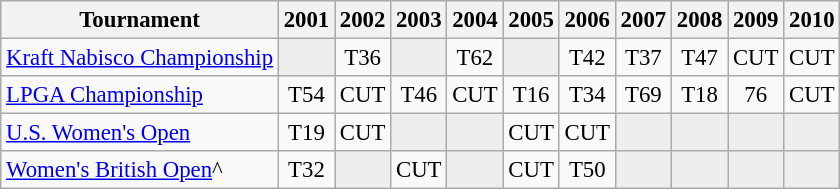<table class="wikitable" style="font-size:95%;text-align:center;">
<tr>
<th>Tournament</th>
<th>2001</th>
<th>2002</th>
<th>2003</th>
<th>2004</th>
<th>2005</th>
<th>2006</th>
<th>2007</th>
<th>2008</th>
<th>2009</th>
<th>2010</th>
</tr>
<tr>
<td align=left><a href='#'>Kraft Nabisco Championship</a></td>
<td style="background:#eeeeee;"></td>
<td>T36</td>
<td style="background:#eeeeee;"></td>
<td>T62</td>
<td style="background:#eeeeee;"></td>
<td>T42</td>
<td>T37</td>
<td>T47</td>
<td>CUT</td>
<td>CUT</td>
</tr>
<tr>
<td align=left><a href='#'>LPGA Championship</a></td>
<td>T54</td>
<td>CUT</td>
<td>T46</td>
<td>CUT</td>
<td>T16</td>
<td>T34</td>
<td>T69</td>
<td>T18</td>
<td>76</td>
<td>CUT</td>
</tr>
<tr>
<td align=left><a href='#'>U.S. Women's Open</a></td>
<td>T19</td>
<td>CUT</td>
<td style="background:#eeeeee;"></td>
<td style="background:#eeeeee;"></td>
<td>CUT</td>
<td>CUT</td>
<td style="background:#eeeeee;"></td>
<td style="background:#eeeeee;"></td>
<td style="background:#eeeeee;"></td>
<td style="background:#eeeeee;"></td>
</tr>
<tr>
<td align=left><a href='#'>Women's British Open</a>^</td>
<td>T32</td>
<td style="background:#eeeeee;"></td>
<td>CUT</td>
<td style="background:#eeeeee;"></td>
<td>CUT</td>
<td>T50</td>
<td style="background:#eeeeee;"></td>
<td style="background:#eeeeee;"></td>
<td style="background:#eeeeee;"></td>
<td style="background:#eeeeee;"></td>
</tr>
</table>
